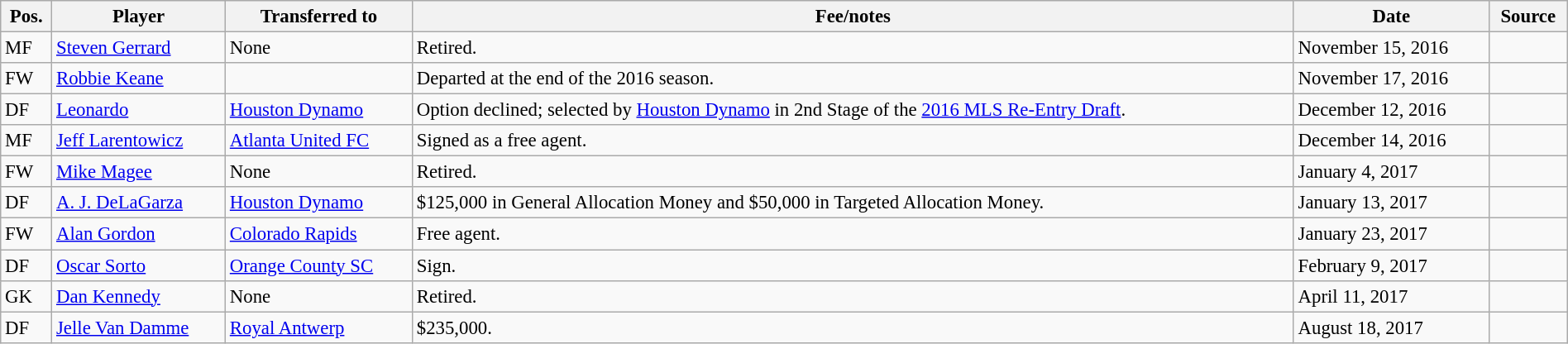<table class="wikitable sortable" style="width:100%; text-align:center; font-size:95%; text-align:left;">
<tr>
<th><strong>Pos.</strong></th>
<th><strong>Player</strong></th>
<th><strong>Transferred to</strong></th>
<th><strong>Fee/notes</strong></th>
<th><strong>Date</strong></th>
<th><strong>Source</strong></th>
</tr>
<tr>
<td>MF</td>
<td> <a href='#'>Steven Gerrard</a></td>
<td>None</td>
<td>Retired.</td>
<td>November 15, 2016</td>
<td align=center></td>
</tr>
<tr>
<td>FW</td>
<td> <a href='#'>Robbie Keane</a></td>
<td></td>
<td>Departed at the end of the 2016 season.</td>
<td>November 17, 2016</td>
<td align=center></td>
</tr>
<tr>
<td>DF</td>
<td> <a href='#'>Leonardo</a></td>
<td> <a href='#'>Houston Dynamo</a></td>
<td>Option declined; selected by <a href='#'>Houston Dynamo</a> in 2nd Stage of the <a href='#'>2016 MLS Re-Entry Draft</a>.</td>
<td>December 12, 2016</td>
<td align=center></td>
</tr>
<tr>
<td>MF</td>
<td> <a href='#'>Jeff Larentowicz</a></td>
<td> <a href='#'>Atlanta United FC</a></td>
<td>Signed as a free agent.</td>
<td>December 14, 2016</td>
<td align=center></td>
</tr>
<tr>
<td>FW</td>
<td> <a href='#'>Mike Magee</a></td>
<td>None</td>
<td>Retired.</td>
<td>January 4, 2017</td>
<td align=center></td>
</tr>
<tr>
<td>DF</td>
<td> <a href='#'>A. J. DeLaGarza</a></td>
<td> <a href='#'>Houston Dynamo</a></td>
<td>$125,000 in General Allocation Money and $50,000 in Targeted Allocation Money.</td>
<td>January 13, 2017</td>
<td align=center></td>
</tr>
<tr>
<td>FW</td>
<td> <a href='#'>Alan Gordon</a></td>
<td> <a href='#'>Colorado Rapids</a></td>
<td>Free agent.</td>
<td>January 23, 2017</td>
<td align=center></td>
</tr>
<tr>
<td>DF</td>
<td> <a href='#'>Oscar Sorto</a></td>
<td> <a href='#'>Orange County SC</a></td>
<td>Sign.</td>
<td>February 9, 2017</td>
<td align=center></td>
</tr>
<tr>
<td>GK</td>
<td> <a href='#'>Dan Kennedy</a></td>
<td>None</td>
<td>Retired.</td>
<td>April 11, 2017</td>
<td align=center></td>
</tr>
<tr>
<td>DF</td>
<td> <a href='#'>Jelle Van Damme</a></td>
<td> <a href='#'>Royal Antwerp</a></td>
<td>$235,000.</td>
<td>August 18, 2017</td>
<td align=center></td>
</tr>
</table>
